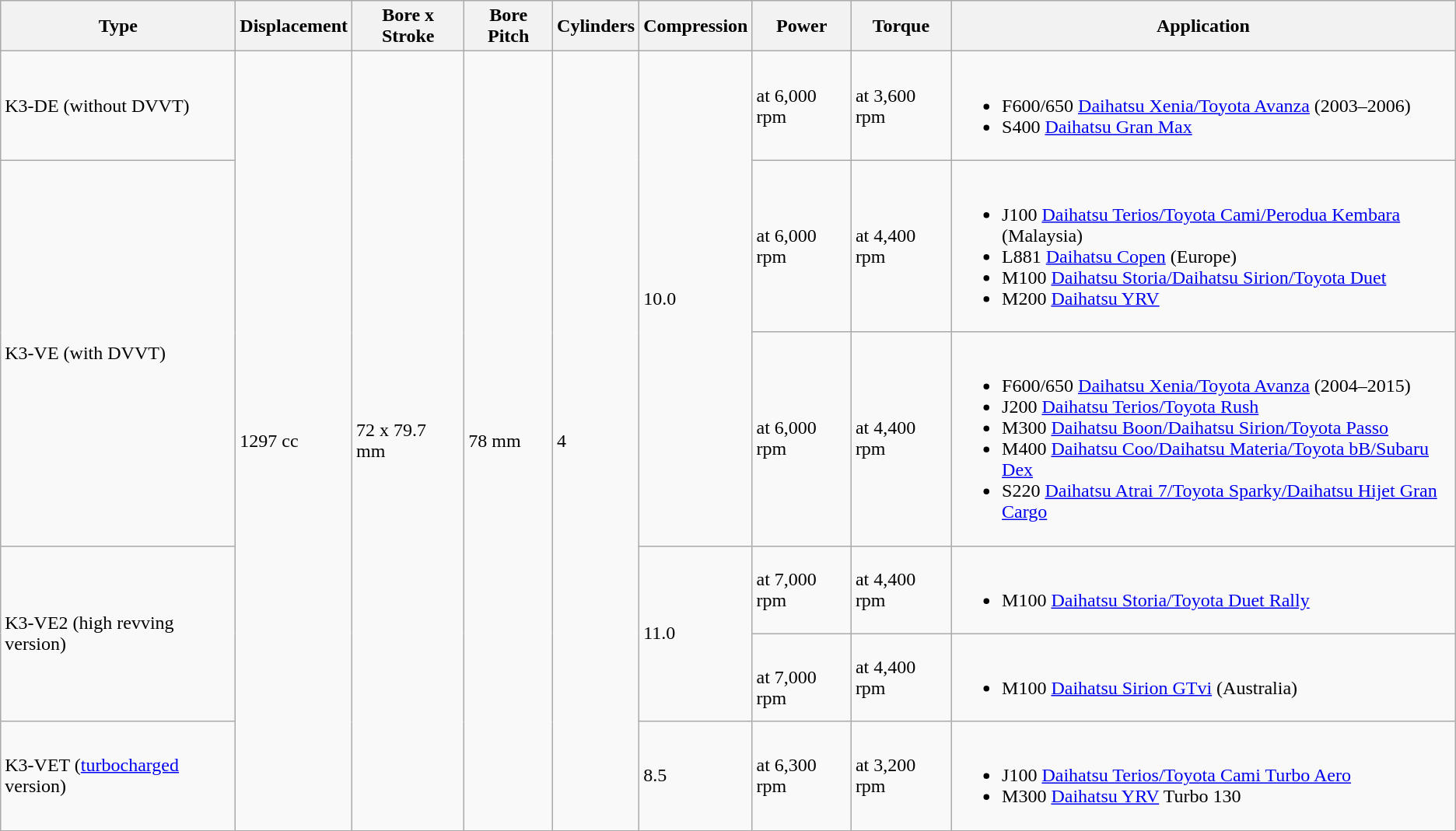<table class="wikitable">
<tr>
<th>Type</th>
<th>Displacement</th>
<th>Bore x Stroke</th>
<th>Bore Pitch</th>
<th>Cylinders</th>
<th>Compression</th>
<th>Power</th>
<th>Torque</th>
<th>Application</th>
</tr>
<tr>
<td rowspan="1">K3-DE (without DVVT)</td>
<td rowspan="9">1297 cc</td>
<td rowspan="9">72 x 79.7 mm</td>
<td rowspan="9">78 mm</td>
<td rowspan="9">4</td>
<td rowspan="3">10.0</td>
<td> at 6,000 rpm</td>
<td> at 3,600 rpm</td>
<td><br><ul><li>F600/650 <a href='#'>Daihatsu Xenia/Toyota Avanza</a> (2003–2006)</li><li>S400 <a href='#'>Daihatsu Gran Max</a></li></ul></td>
</tr>
<tr>
<td rowspan="2">K3-VE (with DVVT)</td>
<td rowspan="1"> at 6,000 rpm</td>
<td> at 4,400 rpm</td>
<td><br><ul><li>J100 <a href='#'>Daihatsu Terios/Toyota Cami/Perodua Kembara</a> (Malaysia)</li><li>L881 <a href='#'>Daihatsu Copen</a> (Europe)</li><li>M100 <a href='#'>Daihatsu Storia/Daihatsu Sirion/Toyota Duet</a></li><li>M200 <a href='#'>Daihatsu YRV</a></li></ul></td>
</tr>
<tr>
<td rowspan="1"> at 6,000 rpm</td>
<td> at 4,400 rpm</td>
<td><br><ul><li>F600/650 <a href='#'>Daihatsu Xenia/Toyota Avanza</a> (2004–2015)</li><li>J200 <a href='#'>Daihatsu Terios/Toyota Rush</a></li><li>M300 <a href='#'>Daihatsu Boon/Daihatsu Sirion/Toyota Passo</a></li><li>M400 <a href='#'>Daihatsu Coo/Daihatsu Materia/Toyota bB/Subaru Dex</a></li><li>S220 <a href='#'>Daihatsu Atrai 7/Toyota Sparky/Daihatsu Hijet Gran Cargo</a></li></ul></td>
</tr>
<tr>
<td rowspan="2">K3-VE2 (high revving version)</td>
<td rowspan="2">11.0</td>
<td rowspan="1"> at 7,000 rpm</td>
<td> at 4,400 rpm</td>
<td rowspan="1"><br><ul><li>M100 <a href='#'>Daihatsu Storia/Toyota Duet Rally</a></li></ul></td>
</tr>
<tr>
<td rowspan="1"><br> at 7,000 rpm</td>
<td> at 4,400 rpm</td>
<td><br><ul><li>M100 <a href='#'>Daihatsu Sirion GTvi</a> (Australia)</li></ul></td>
</tr>
<tr>
<td rowspan="1">K3-VET (<a href='#'>turbocharged</a> version)</td>
<td rowspan="1">8.5</td>
<td rowspan="1"> at 6,300 rpm</td>
<td> at 3,200 rpm</td>
<td><br><ul><li>J100 <a href='#'>Daihatsu Terios/Toyota Cami Turbo Aero</a></li><li>M300 <a href='#'>Daihatsu YRV</a> Turbo 130</li></ul></td>
</tr>
</table>
